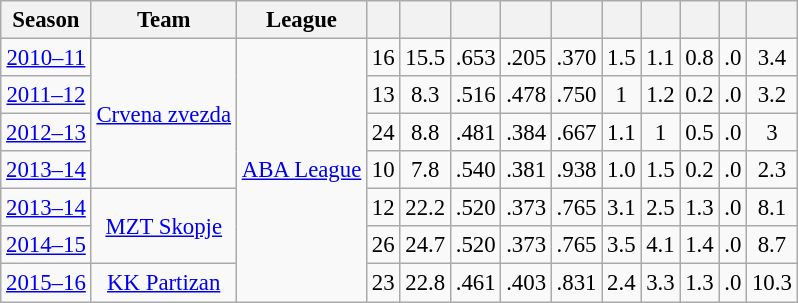<table class="wikitable sortable" style="font-size:95%; text-align:center;">
<tr>
<th>Season</th>
<th>Team</th>
<th>League</th>
<th></th>
<th></th>
<th></th>
<th></th>
<th></th>
<th></th>
<th></th>
<th></th>
<th></th>
<th></th>
</tr>
<tr>
<td><a href='#'>2010–11</a></td>
<td rowspan="4"><a href='#'>Crvena zvezda</a></td>
<td rowspan="7"><a href='#'>ABA League</a></td>
<td>16</td>
<td>15.5</td>
<td>.653</td>
<td>.205</td>
<td>.370</td>
<td>1.5</td>
<td>1.1</td>
<td>0.8</td>
<td>.0</td>
<td>3.4</td>
</tr>
<tr>
<td><a href='#'>2011–12</a></td>
<td>13</td>
<td>8.3</td>
<td>.516</td>
<td>.478</td>
<td>.750</td>
<td>1</td>
<td>1.2</td>
<td>0.2</td>
<td>.0</td>
<td>3.2</td>
</tr>
<tr>
<td><a href='#'>2012–13</a></td>
<td>24</td>
<td>8.8</td>
<td>.481</td>
<td>.384</td>
<td>.667</td>
<td>1.1</td>
<td>1</td>
<td>0.5</td>
<td>.0</td>
<td>3</td>
</tr>
<tr>
<td><a href='#'>2013–14</a></td>
<td>10</td>
<td>7.8</td>
<td>.540</td>
<td>.381</td>
<td>.938</td>
<td>1.0</td>
<td>1.5</td>
<td>0.2</td>
<td>.0</td>
<td>2.3</td>
</tr>
<tr>
<td><a href='#'>2013–14</a></td>
<td rowspan="2"><a href='#'>MZT Skopje</a></td>
<td>12</td>
<td>22.2</td>
<td>.520</td>
<td>.373</td>
<td>.765</td>
<td>3.1</td>
<td>2.5</td>
<td>1.3</td>
<td>.0</td>
<td>8.1</td>
</tr>
<tr>
<td><a href='#'>2014–15</a></td>
<td>26</td>
<td>24.7</td>
<td>.520</td>
<td>.373</td>
<td>.765</td>
<td>3.5</td>
<td>4.1</td>
<td>1.4</td>
<td>.0</td>
<td>8.7</td>
</tr>
<tr>
<td><a href='#'>2015–16</a></td>
<td rowspan="1"><a href='#'>KK Partizan</a></td>
<td>23</td>
<td>22.8</td>
<td>.461</td>
<td>.403</td>
<td>.831</td>
<td>2.4</td>
<td>3.3</td>
<td>1.3</td>
<td>.0</td>
<td>10.3</td>
</tr>
</table>
